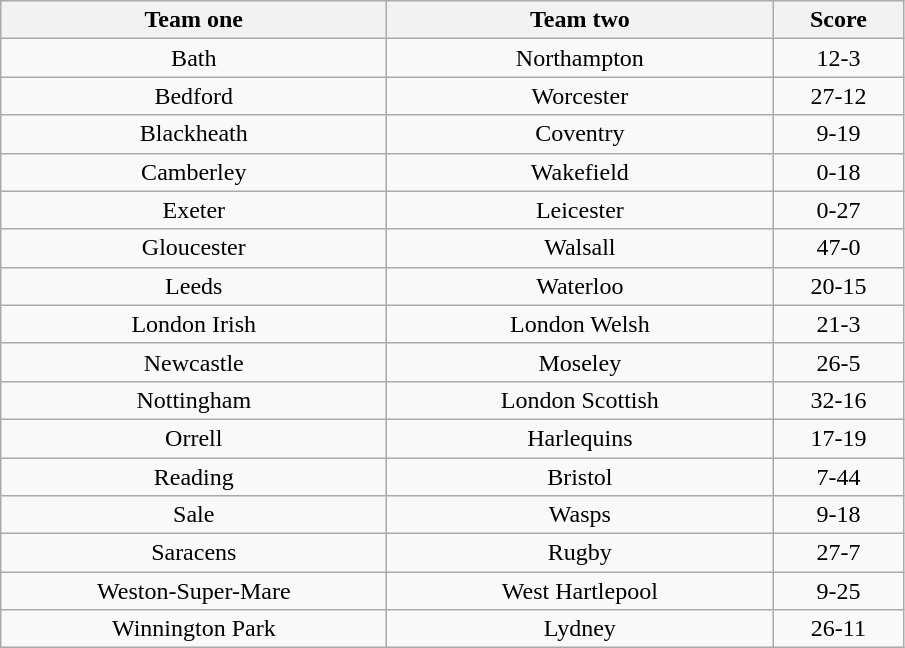<table class="wikitable" style="text-align: center">
<tr>
<th width=250>Team one</th>
<th width=250>Team two</th>
<th width=80>Score</th>
</tr>
<tr>
<td>Bath</td>
<td>Northampton</td>
<td>12-3</td>
</tr>
<tr>
<td>Bedford</td>
<td>Worcester</td>
<td>27-12</td>
</tr>
<tr>
<td>Blackheath</td>
<td>Coventry</td>
<td>9-19</td>
</tr>
<tr>
<td>Camberley</td>
<td>Wakefield</td>
<td>0-18</td>
</tr>
<tr>
<td>Exeter</td>
<td>Leicester</td>
<td>0-27</td>
</tr>
<tr>
<td>Gloucester</td>
<td>Walsall</td>
<td>47-0</td>
</tr>
<tr>
<td>Leeds</td>
<td>Waterloo</td>
<td>20-15</td>
</tr>
<tr>
<td>London Irish</td>
<td>London Welsh</td>
<td>21-3</td>
</tr>
<tr>
<td>Newcastle</td>
<td>Moseley</td>
<td>26-5</td>
</tr>
<tr>
<td>Nottingham</td>
<td>London Scottish</td>
<td>32-16</td>
</tr>
<tr>
<td>Orrell</td>
<td>Harlequins</td>
<td>17-19</td>
</tr>
<tr>
<td>Reading</td>
<td>Bristol</td>
<td>7-44</td>
</tr>
<tr>
<td>Sale</td>
<td>Wasps</td>
<td>9-18</td>
</tr>
<tr>
<td>Saracens</td>
<td>Rugby</td>
<td>27-7</td>
</tr>
<tr>
<td>Weston-Super-Mare</td>
<td>West Hartlepool</td>
<td>9-25</td>
</tr>
<tr>
<td>Winnington Park</td>
<td>Lydney</td>
<td>26-11</td>
</tr>
</table>
